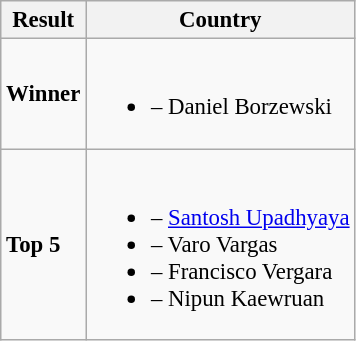<table class="wikitable sortable" style="font-size: 95%;">
<tr>
<th>Result</th>
<th>Country</th>
</tr>
<tr>
<td><strong>Winner</strong></td>
<td><br><ul><li><strong></strong> – Daniel Borzewski</li></ul></td>
</tr>
<tr>
<td><strong>Top 5</strong></td>
<td><br><ul><li><strong></strong> – <a href='#'>Santosh Upadhyaya</a></li><li><strong></strong> – Varo Vargas</li><li><strong></strong> – Francisco Vergara</li><li><strong></strong> – Nipun Kaewruan</li></ul></td>
</tr>
</table>
